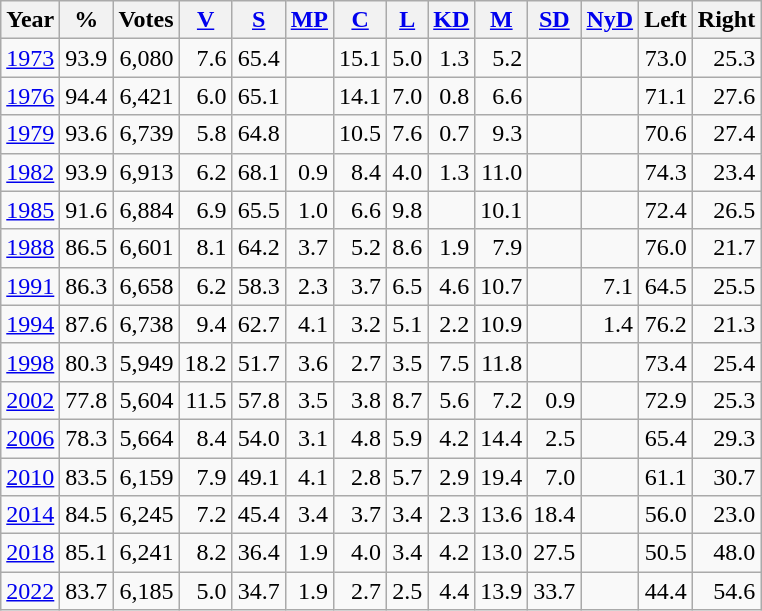<table class="wikitable sortable" style=text-align:right>
<tr>
<th>Year</th>
<th>%</th>
<th>Votes</th>
<th><a href='#'>V</a></th>
<th><a href='#'>S</a></th>
<th><a href='#'>MP</a></th>
<th><a href='#'>C</a></th>
<th><a href='#'>L</a></th>
<th><a href='#'>KD</a></th>
<th><a href='#'>M</a></th>
<th><a href='#'>SD</a></th>
<th><a href='#'>NyD</a></th>
<th>Left</th>
<th>Right</th>
</tr>
<tr>
<td align=left><a href='#'>1973</a></td>
<td>93.9</td>
<td>6,080</td>
<td>7.6</td>
<td>65.4</td>
<td></td>
<td>15.1</td>
<td>5.0</td>
<td>1.3</td>
<td>5.2</td>
<td></td>
<td></td>
<td>73.0</td>
<td>25.3</td>
</tr>
<tr>
<td align=left><a href='#'>1976</a></td>
<td>94.4</td>
<td>6,421</td>
<td>6.0</td>
<td>65.1</td>
<td></td>
<td>14.1</td>
<td>7.0</td>
<td>0.8</td>
<td>6.6</td>
<td></td>
<td></td>
<td>71.1</td>
<td>27.6</td>
</tr>
<tr>
<td align=left><a href='#'>1979</a></td>
<td>93.6</td>
<td>6,739</td>
<td>5.8</td>
<td>64.8</td>
<td></td>
<td>10.5</td>
<td>7.6</td>
<td>0.7</td>
<td>9.3</td>
<td></td>
<td></td>
<td>70.6</td>
<td>27.4</td>
</tr>
<tr>
<td align=left><a href='#'>1982</a></td>
<td>93.9</td>
<td>6,913</td>
<td>6.2</td>
<td>68.1</td>
<td>0.9</td>
<td>8.4</td>
<td>4.0</td>
<td>1.3</td>
<td>11.0</td>
<td></td>
<td></td>
<td>74.3</td>
<td>23.4</td>
</tr>
<tr>
<td align=left><a href='#'>1985</a></td>
<td>91.6</td>
<td>6,884</td>
<td>6.9</td>
<td>65.5</td>
<td>1.0</td>
<td>6.6</td>
<td>9.8</td>
<td></td>
<td>10.1</td>
<td></td>
<td></td>
<td>72.4</td>
<td>26.5</td>
</tr>
<tr>
<td align=left><a href='#'>1988</a></td>
<td>86.5</td>
<td>6,601</td>
<td>8.1</td>
<td>64.2</td>
<td>3.7</td>
<td>5.2</td>
<td>8.6</td>
<td>1.9</td>
<td>7.9</td>
<td></td>
<td></td>
<td>76.0</td>
<td>21.7</td>
</tr>
<tr>
<td align=left><a href='#'>1991</a></td>
<td>86.3</td>
<td>6,658</td>
<td>6.2</td>
<td>58.3</td>
<td>2.3</td>
<td>3.7</td>
<td>6.5</td>
<td>4.6</td>
<td>10.7</td>
<td></td>
<td>7.1</td>
<td>64.5</td>
<td>25.5</td>
</tr>
<tr>
<td align=left><a href='#'>1994</a></td>
<td>87.6</td>
<td>6,738</td>
<td>9.4</td>
<td>62.7</td>
<td>4.1</td>
<td>3.2</td>
<td>5.1</td>
<td>2.2</td>
<td>10.9</td>
<td></td>
<td>1.4</td>
<td>76.2</td>
<td>21.3</td>
</tr>
<tr>
<td align=left><a href='#'>1998</a></td>
<td>80.3</td>
<td>5,949</td>
<td>18.2</td>
<td>51.7</td>
<td>3.6</td>
<td>2.7</td>
<td>3.5</td>
<td>7.5</td>
<td>11.8</td>
<td></td>
<td></td>
<td>73.4</td>
<td>25.4</td>
</tr>
<tr>
<td align=left><a href='#'>2002</a></td>
<td>77.8</td>
<td>5,604</td>
<td>11.5</td>
<td>57.8</td>
<td>3.5</td>
<td>3.8</td>
<td>8.7</td>
<td>5.6</td>
<td>7.2</td>
<td>0.9</td>
<td></td>
<td>72.9</td>
<td>25.3</td>
</tr>
<tr>
<td align=left><a href='#'>2006</a></td>
<td>78.3</td>
<td>5,664</td>
<td>8.4</td>
<td>54.0</td>
<td>3.1</td>
<td>4.8</td>
<td>5.9</td>
<td>4.2</td>
<td>14.4</td>
<td>2.5</td>
<td></td>
<td>65.4</td>
<td>29.3</td>
</tr>
<tr>
<td align=left><a href='#'>2010</a></td>
<td>83.5</td>
<td>6,159</td>
<td>7.9</td>
<td>49.1</td>
<td>4.1</td>
<td>2.8</td>
<td>5.7</td>
<td>2.9</td>
<td>19.4</td>
<td>7.0</td>
<td></td>
<td>61.1</td>
<td>30.7</td>
</tr>
<tr>
<td align=left><a href='#'>2014</a></td>
<td>84.5</td>
<td>6,245</td>
<td>7.2</td>
<td>45.4</td>
<td>3.4</td>
<td>3.7</td>
<td>3.4</td>
<td>2.3</td>
<td>13.6</td>
<td>18.4</td>
<td></td>
<td>56.0</td>
<td>23.0</td>
</tr>
<tr>
<td align=left><a href='#'>2018</a></td>
<td>85.1</td>
<td>6,241</td>
<td>8.2</td>
<td>36.4</td>
<td>1.9</td>
<td>4.0</td>
<td>3.4</td>
<td>4.2</td>
<td>13.0</td>
<td>27.5</td>
<td></td>
<td>50.5</td>
<td>48.0</td>
</tr>
<tr>
<td align=left><a href='#'>2022</a></td>
<td>83.7</td>
<td>6,185</td>
<td>5.0</td>
<td>34.7</td>
<td>1.9</td>
<td>2.7</td>
<td>2.5</td>
<td>4.4</td>
<td>13.9</td>
<td>33.7</td>
<td></td>
<td>44.4</td>
<td>54.6</td>
</tr>
</table>
